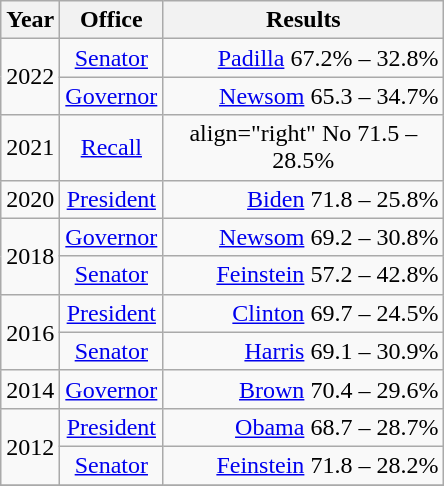<table class=wikitable style="text-align:center">
<tr>
<th width="30">Year</th>
<th width="60">Office</th>
<th width="180">Results</th>
</tr>
<tr>
<td rowspan="2">2022</td>
<td><a href='#'>Senator</a></td>
<td align="right" ><a href='#'>Padilla</a> 67.2% – 32.8%</td>
</tr>
<tr>
<td><a href='#'>Governor</a></td>
<td align="right" ><a href='#'>Newsom</a> 65.3 – 34.7%</td>
</tr>
<tr>
<td>2021</td>
<td><a href='#'>Recall</a></td>
<td>align="right"  No 71.5 – 28.5%</td>
</tr>
<tr>
<td>2020</td>
<td><a href='#'>President</a></td>
<td align="right" ><a href='#'>Biden</a> 71.8 – 25.8%</td>
</tr>
<tr>
<td rowspan="2">2018</td>
<td><a href='#'>Governor</a></td>
<td align="right" ><a href='#'>Newsom</a> 69.2 – 30.8%</td>
</tr>
<tr>
<td><a href='#'>Senator</a></td>
<td align="right" ><a href='#'>Feinstein</a> 57.2 – 42.8%</td>
</tr>
<tr>
<td rowspan="2">2016</td>
<td><a href='#'>President</a></td>
<td align="right" ><a href='#'>Clinton</a> 69.7 – 24.5%</td>
</tr>
<tr>
<td><a href='#'>Senator</a></td>
<td align="right" ><a href='#'>Harris</a> 69.1 – 30.9%</td>
</tr>
<tr>
<td>2014</td>
<td><a href='#'>Governor</a></td>
<td align="right" ><a href='#'>Brown</a> 70.4 – 29.6%</td>
</tr>
<tr>
<td rowspan="2">2012</td>
<td><a href='#'>President</a></td>
<td align="right" ><a href='#'>Obama</a> 68.7 – 28.7%</td>
</tr>
<tr>
<td><a href='#'>Senator</a></td>
<td align="right" ><a href='#'>Feinstein</a> 71.8 – 28.2%</td>
</tr>
<tr>
</tr>
</table>
